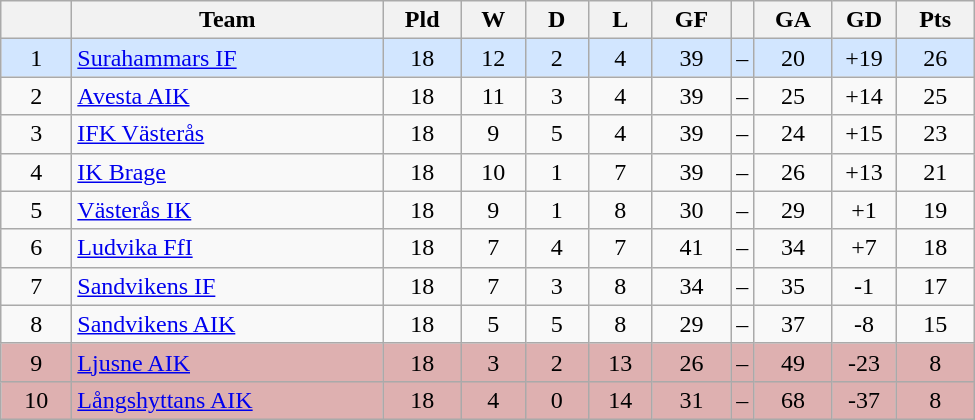<table class="wikitable" style="text-align: center;">
<tr>
<th style="width: 40px;"></th>
<th style="width: 200px;">Team</th>
<th style="width: 45px;">Pld</th>
<th style="width: 35px;">W</th>
<th style="width: 35px;">D</th>
<th style="width: 35px;">L</th>
<th style="width: 45px;">GF</th>
<th></th>
<th style="width: 45px;">GA</th>
<th style="width: 35px;">GD</th>
<th style="width: 45px;">Pts</th>
</tr>
<tr style="background: #d2e6ff">
<td>1</td>
<td style="text-align: left;"><a href='#'>Surahammars IF</a></td>
<td>18</td>
<td>12</td>
<td>2</td>
<td>4</td>
<td>39</td>
<td>–</td>
<td>20</td>
<td>+19</td>
<td>26</td>
</tr>
<tr>
<td>2</td>
<td style="text-align: left;"><a href='#'>Avesta AIK</a></td>
<td>18</td>
<td>11</td>
<td>3</td>
<td>4</td>
<td>39</td>
<td>–</td>
<td>25</td>
<td>+14</td>
<td>25</td>
</tr>
<tr>
<td>3</td>
<td style="text-align: left;"><a href='#'>IFK Västerås</a></td>
<td>18</td>
<td>9</td>
<td>5</td>
<td>4</td>
<td>39</td>
<td>–</td>
<td>24</td>
<td>+15</td>
<td>23</td>
</tr>
<tr>
<td>4</td>
<td style="text-align: left;"><a href='#'>IK Brage</a></td>
<td>18</td>
<td>10</td>
<td>1</td>
<td>7</td>
<td>39</td>
<td>–</td>
<td>26</td>
<td>+13</td>
<td>21</td>
</tr>
<tr>
<td>5</td>
<td style="text-align: left;"><a href='#'>Västerås IK</a></td>
<td>18</td>
<td>9</td>
<td>1</td>
<td>8</td>
<td>30</td>
<td>–</td>
<td>29</td>
<td>+1</td>
<td>19</td>
</tr>
<tr>
<td>6</td>
<td style="text-align: left;"><a href='#'>Ludvika FfI</a></td>
<td>18</td>
<td>7</td>
<td>4</td>
<td>7</td>
<td>41</td>
<td>–</td>
<td>34</td>
<td>+7</td>
<td>18</td>
</tr>
<tr>
<td>7</td>
<td style="text-align: left;"><a href='#'>Sandvikens IF</a></td>
<td>18</td>
<td>7</td>
<td>3</td>
<td>8</td>
<td>34</td>
<td>–</td>
<td>35</td>
<td>-1</td>
<td>17</td>
</tr>
<tr>
<td>8</td>
<td style="text-align: left;"><a href='#'>Sandvikens AIK</a></td>
<td>18</td>
<td>5</td>
<td>5</td>
<td>8</td>
<td>29</td>
<td>–</td>
<td>37</td>
<td>-8</td>
<td>15</td>
</tr>
<tr style="background: #deb0b0">
<td>9</td>
<td style="text-align: left;"><a href='#'>Ljusne AIK</a></td>
<td>18</td>
<td>3</td>
<td>2</td>
<td>13</td>
<td>26</td>
<td>–</td>
<td>49</td>
<td>-23</td>
<td>8</td>
</tr>
<tr style="background: #deb0b0">
<td>10</td>
<td style="text-align: left;"><a href='#'>Långshyttans AIK</a></td>
<td>18</td>
<td>4</td>
<td>0</td>
<td>14</td>
<td>31</td>
<td>–</td>
<td>68</td>
<td>-37</td>
<td>8</td>
</tr>
</table>
